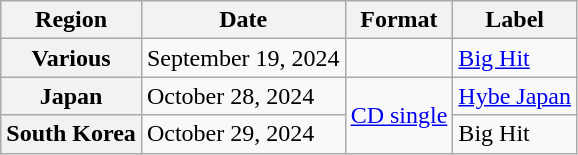<table class="wikitable plainrowheaders">
<tr>
<th scope="col">Region</th>
<th scope="col">Date</th>
<th scope="col">Format</th>
<th scope="col">Label</th>
</tr>
<tr>
<th scope="row">Various</th>
<td>September 19, 2024</td>
<td></td>
<td><a href='#'>Big Hit</a></td>
</tr>
<tr>
<th scope="row">Japan</th>
<td>October 28, 2024</td>
<td rowspan="2"><a href='#'>CD single</a></td>
<td><a href='#'>Hybe Japan</a></td>
</tr>
<tr>
<th scope="row">South Korea</th>
<td>October 29, 2024</td>
<td>Big Hit</td>
</tr>
</table>
